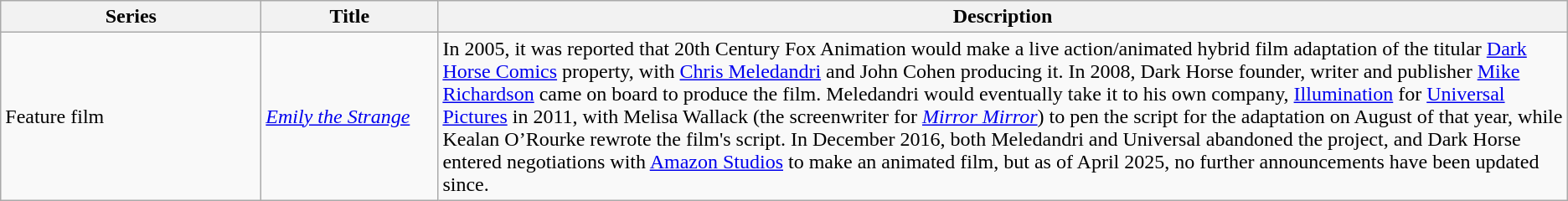<table class="wikitable">
<tr>
<th style="width:150pt;">Series</th>
<th style="width:100pt;">Title</th>
<th>Description</th>
</tr>
<tr>
<td>Feature film</td>
<td><em><a href='#'>Emily the Strange</a></em></td>
<td>In 2005, it was reported that 20th Century Fox Animation would make a live action/animated hybrid film adaptation of the titular <a href='#'>Dark Horse Comics</a> property, with <a href='#'>Chris Meledandri</a> and John Cohen producing it. In 2008, Dark Horse founder, writer and publisher <a href='#'>Mike Richardson</a> came on board to produce the film. Meledandri would eventually take it to his own company, <a href='#'>Illumination</a> for <a href='#'>Universal Pictures</a> in 2011, with Melisa Wallack (the screenwriter for <em><a href='#'>Mirror Mirror</a></em>) to pen the script for the adaptation on August of that year, while Kealan O’Rourke rewrote the film's script. In December 2016, both Meledandri and Universal abandoned the project, and Dark Horse entered negotiations with <a href='#'>Amazon Studios</a> to make an animated film, but as of April 2025, no further announcements have been updated since.</td>
</tr>
</table>
